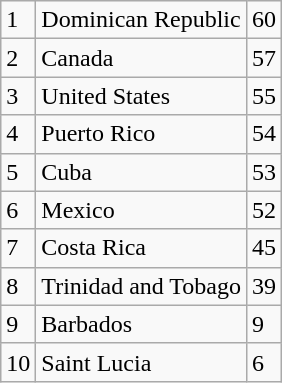<table class="wikitable">
<tr>
<td>1</td>
<td>Dominican Republic</td>
<td>60</td>
</tr>
<tr>
<td>2</td>
<td>Canada</td>
<td>57</td>
</tr>
<tr>
<td>3</td>
<td>United States</td>
<td>55</td>
</tr>
<tr>
<td>4</td>
<td>Puerto Rico</td>
<td>54</td>
</tr>
<tr>
<td>5</td>
<td>Cuba</td>
<td>53</td>
</tr>
<tr>
<td>6</td>
<td>Mexico</td>
<td>52</td>
</tr>
<tr>
<td>7</td>
<td>Costa Rica</td>
<td>45</td>
</tr>
<tr>
<td>8</td>
<td>Trinidad and Tobago</td>
<td>39</td>
</tr>
<tr>
<td>9</td>
<td>Barbados</td>
<td>9</td>
</tr>
<tr>
<td>10</td>
<td>Saint Lucia</td>
<td>6</td>
</tr>
</table>
